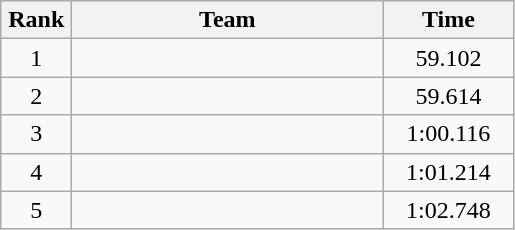<table class=wikitable style="text-align:center">
<tr>
<th width=40>Rank</th>
<th width=200>Team</th>
<th width=80>Time</th>
</tr>
<tr>
<td>1</td>
<td align=left></td>
<td>59.102</td>
</tr>
<tr>
<td>2</td>
<td align=left></td>
<td>59.614</td>
</tr>
<tr>
<td>3</td>
<td align=left></td>
<td>1:00.116</td>
</tr>
<tr>
<td>4</td>
<td align=left></td>
<td>1:01.214</td>
</tr>
<tr>
<td>5</td>
<td align=left></td>
<td>1:02.748</td>
</tr>
</table>
